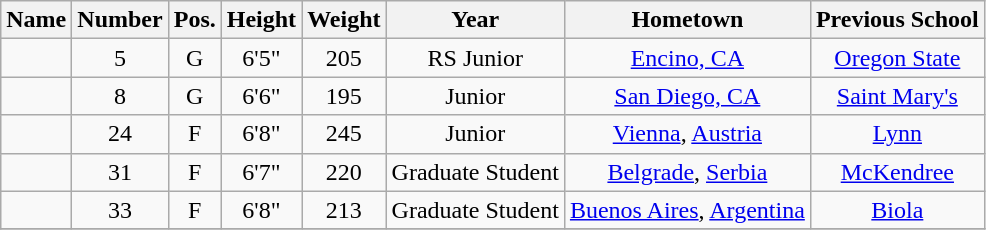<table class="wikitable sortable sortable" style="text-align: center">
<tr align=center>
<th style=>Name</th>
<th style=>Number</th>
<th style=>Pos.</th>
<th style=>Height</th>
<th style=>Weight</th>
<th style=>Year</th>
<th style=>Hometown</th>
<th style=>Previous School</th>
</tr>
<tr>
<td></td>
<td>5</td>
<td>G</td>
<td>6'5"</td>
<td>205</td>
<td>RS Junior</td>
<td><a href='#'>Encino, CA</a></td>
<td><a href='#'>Oregon State</a></td>
</tr>
<tr>
<td></td>
<td>8</td>
<td>G</td>
<td>6'6"</td>
<td>195</td>
<td>Junior</td>
<td><a href='#'>San Diego, CA</a></td>
<td><a href='#'>Saint Mary's</a></td>
</tr>
<tr>
<td></td>
<td>24</td>
<td>F</td>
<td>6'8"</td>
<td>245</td>
<td>Junior</td>
<td><a href='#'>Vienna</a>, <a href='#'>Austria</a></td>
<td><a href='#'>Lynn</a></td>
</tr>
<tr>
<td></td>
<td>31</td>
<td>F</td>
<td>6'7"</td>
<td>220</td>
<td>Graduate Student</td>
<td><a href='#'>Belgrade</a>, <a href='#'>Serbia</a></td>
<td><a href='#'>McKendree</a></td>
</tr>
<tr>
<td></td>
<td>33</td>
<td>F</td>
<td>6'8"</td>
<td>213</td>
<td>Graduate Student</td>
<td><a href='#'>Buenos Aires</a>, <a href='#'>Argentina</a></td>
<td><a href='#'>Biola</a></td>
</tr>
<tr>
</tr>
</table>
